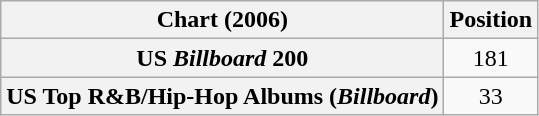<table class="wikitable sortable plainrowheaders" style="text-align:center">
<tr>
<th scope="col">Chart (2006)</th>
<th scope="col">Position</th>
</tr>
<tr>
<th scope="row">US <em>Billboard</em> 200</th>
<td>181</td>
</tr>
<tr>
<th scope="row">US Top R&B/Hip-Hop Albums (<em>Billboard</em>)</th>
<td>33</td>
</tr>
</table>
